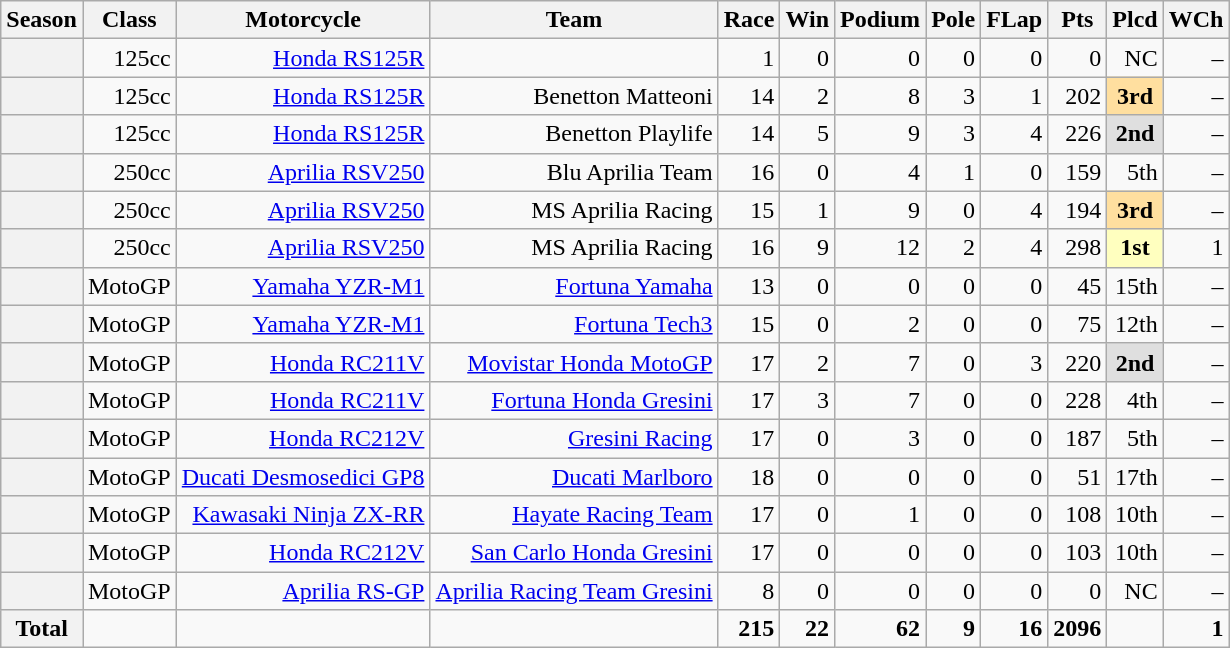<table class="wikitable">
<tr>
<th>Season</th>
<th>Class</th>
<th>Motorcycle</th>
<th>Team</th>
<th>Race</th>
<th>Win</th>
<th>Podium</th>
<th>Pole</th>
<th>FLap</th>
<th>Pts</th>
<th>Plcd</th>
<th>WCh</th>
</tr>
<tr align="right">
<th></th>
<td>125cc</td>
<td><a href='#'>Honda RS125R</a></td>
<td></td>
<td>1</td>
<td>0</td>
<td>0</td>
<td>0</td>
<td>0</td>
<td>0</td>
<td>NC</td>
<td>–</td>
</tr>
<tr align="right">
<th></th>
<td>125cc</td>
<td><a href='#'>Honda RS125R</a></td>
<td>Benetton Matteoni</td>
<td>14</td>
<td>2</td>
<td>8</td>
<td>3</td>
<td>1</td>
<td>202</td>
<th style="background:#ffdf9f;">3rd</th>
<td>–</td>
</tr>
<tr align="right">
<th></th>
<td>125cc</td>
<td><a href='#'>Honda RS125R</a></td>
<td>Benetton Playlife</td>
<td>14</td>
<td>5</td>
<td>9</td>
<td>3</td>
<td>4</td>
<td>226</td>
<th style="background:#dfdfdf;">2nd</th>
<td>–</td>
</tr>
<tr align="right">
<th></th>
<td>250cc</td>
<td><a href='#'>Aprilia RSV250</a></td>
<td>Blu Aprilia Team</td>
<td>16</td>
<td>0</td>
<td>4</td>
<td>1</td>
<td>0</td>
<td>159</td>
<td>5th</td>
<td>–</td>
</tr>
<tr align="right">
<th></th>
<td>250cc</td>
<td><a href='#'>Aprilia RSV250</a></td>
<td>MS Aprilia Racing</td>
<td>15</td>
<td>1</td>
<td>9</td>
<td>0</td>
<td>4</td>
<td>194</td>
<th style="background:#ffdf9f;">3rd</th>
<td>–</td>
</tr>
<tr align="right">
<th></th>
<td>250cc</td>
<td><a href='#'>Aprilia RSV250</a></td>
<td>MS Aprilia Racing</td>
<td>16</td>
<td>9</td>
<td>12</td>
<td>2</td>
<td>4</td>
<td>298</td>
<th style="background:#ffffbf;">1st</th>
<td>1</td>
</tr>
<tr align="right">
<th></th>
<td>MotoGP</td>
<td><a href='#'>Yamaha YZR-M1</a></td>
<td><a href='#'>Fortuna Yamaha</a></td>
<td>13</td>
<td>0</td>
<td>0</td>
<td>0</td>
<td>0</td>
<td>45</td>
<td>15th</td>
<td>–</td>
</tr>
<tr align="right">
<th></th>
<td>MotoGP</td>
<td><a href='#'>Yamaha YZR-M1</a></td>
<td><a href='#'>Fortuna Tech3</a></td>
<td>15</td>
<td>0</td>
<td>2</td>
<td>0</td>
<td>0</td>
<td>75</td>
<td>12th</td>
<td>–</td>
</tr>
<tr align="right">
<th></th>
<td>MotoGP</td>
<td><a href='#'>Honda RC211V</a></td>
<td><a href='#'>Movistar Honda MotoGP</a></td>
<td>17</td>
<td>2</td>
<td>7</td>
<td>0</td>
<td>3</td>
<td>220</td>
<th style="background:#dfdfdf;">2nd</th>
<td>–</td>
</tr>
<tr align="right">
<th></th>
<td>MotoGP</td>
<td><a href='#'>Honda RC211V</a></td>
<td><a href='#'>Fortuna Honda Gresini</a></td>
<td>17</td>
<td>3</td>
<td>7</td>
<td>0</td>
<td>0</td>
<td>228</td>
<td>4th</td>
<td>–</td>
</tr>
<tr align="right">
<th></th>
<td>MotoGP</td>
<td><a href='#'>Honda RC212V</a></td>
<td><a href='#'>Gresini Racing</a></td>
<td>17</td>
<td>0</td>
<td>3</td>
<td>0</td>
<td>0</td>
<td>187</td>
<td>5th</td>
<td>–</td>
</tr>
<tr align="right">
<th></th>
<td>MotoGP</td>
<td><a href='#'>Ducati Desmosedici GP8</a></td>
<td><a href='#'>Ducati Marlboro</a></td>
<td>18</td>
<td>0</td>
<td>0</td>
<td>0</td>
<td>0</td>
<td>51</td>
<td>17th</td>
<td>–</td>
</tr>
<tr align="right">
<th></th>
<td>MotoGP</td>
<td><a href='#'>Kawasaki Ninja ZX-RR</a></td>
<td><a href='#'>Hayate Racing Team</a></td>
<td>17</td>
<td>0</td>
<td>1</td>
<td>0</td>
<td>0</td>
<td>108</td>
<td>10th</td>
<td>–</td>
</tr>
<tr align="right">
<th></th>
<td>MotoGP</td>
<td><a href='#'>Honda RC212V</a></td>
<td><a href='#'>San Carlo Honda Gresini</a></td>
<td>17</td>
<td>0</td>
<td>0</td>
<td>0</td>
<td>0</td>
<td>103</td>
<td>10th</td>
<td>–</td>
</tr>
<tr align="right">
<th></th>
<td>MotoGP</td>
<td><a href='#'>Aprilia RS-GP</a></td>
<td><a href='#'>Aprilia Racing Team Gresini</a></td>
<td>8</td>
<td>0</td>
<td>0</td>
<td>0</td>
<td>0</td>
<td>0</td>
<td>NC</td>
<td>–</td>
</tr>
<tr align="right">
<th>Total</th>
<td></td>
<td></td>
<td></td>
<td><strong>215</strong></td>
<td><strong>22</strong></td>
<td><strong>62</strong></td>
<td><strong>9</strong></td>
<td><strong>16</strong></td>
<td><strong>2096</strong></td>
<td></td>
<td><strong>1</strong></td>
</tr>
</table>
